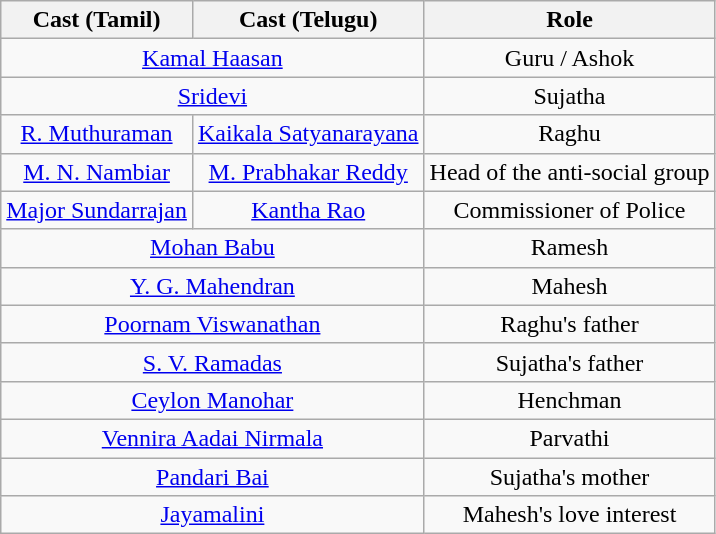<table class="wikitable">
<tr>
<th>Cast (Tamil)</th>
<th>Cast (Telugu)</th>
<th>Role</th>
</tr>
<tr>
<td colspan="2" style="text-align:center;"><a href='#'>Kamal Haasan</a></td>
<td colspan="2" style="text-align:center;">Guru / Ashok</td>
</tr>
<tr>
<td colspan="2" style="text-align:center;"><a href='#'>Sridevi</a></td>
<td colspan="2" style="text-align:center;">Sujatha</td>
</tr>
<tr>
<td style="text-align:center;"><a href='#'>R. Muthuraman</a></td>
<td style="text-align:center;"><a href='#'>Kaikala Satyanarayana</a></td>
<td style="text-align:center;">Raghu</td>
</tr>
<tr>
<td style="text-align:center;"><a href='#'>M. N. Nambiar</a></td>
<td style="text-align:center;"><a href='#'>M. Prabhakar Reddy</a></td>
<td style="text-align:center;">Head of the anti-social group</td>
</tr>
<tr>
<td style="text-align:center;"><a href='#'>Major Sundarrajan</a></td>
<td style="text-align:center;"><a href='#'>Kantha Rao</a></td>
<td style="text-align:center;">Commissioner of Police</td>
</tr>
<tr>
<td colspan="2" style="text-align:center;"><a href='#'>Mohan Babu</a></td>
<td colspan="2" style="text-align:center;">Ramesh</td>
</tr>
<tr>
<td colspan="2" style="text-align:center;"><a href='#'>Y. G. Mahendran</a></td>
<td colspan="2" style="text-align:center;">Mahesh</td>
</tr>
<tr>
<td colspan="2" style="text-align:center;"><a href='#'>Poornam Viswanathan</a></td>
<td colspan="2" style="text-align:center;">Raghu's father</td>
</tr>
<tr>
<td colspan="2" style="text-align:center;"><a href='#'>S. V. Ramadas</a></td>
<td colspan="2" style="text-align:center;">Sujatha's father</td>
</tr>
<tr>
<td colspan="2" style="text-align:center;"><a href='#'>Ceylon Manohar</a></td>
<td colspan="2" style="text-align:center;">Henchman</td>
</tr>
<tr>
<td colspan="2" style="text-align:center;"><a href='#'>Vennira Aadai Nirmala</a></td>
<td colspan="2" style="text-align:center;">Parvathi</td>
</tr>
<tr>
<td colspan="2" style="text-align:center;"><a href='#'>Pandari Bai</a></td>
<td colspan="2" style="text-align:center;">Sujatha's mother</td>
</tr>
<tr>
<td colspan="2" style="text-align:center;"><a href='#'>Jayamalini</a></td>
<td colspan="2" style="text-align:center;">Mahesh's love interest</td>
</tr>
</table>
